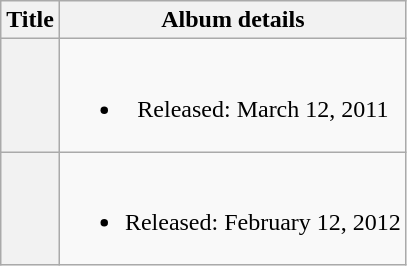<table class="wikitable plainrowheaders" style="text-align:center;">
<tr>
<th scope="col">Title</th>
<th scope="col">Album details</th>
</tr>
<tr>
<th scope="row"><em></th>
<td><br><ul><li>Released: March 12, 2011</li></ul></td>
</tr>
<tr>
<th scope="row"></em></th>
<td><br><ul><li>Released: February 12, 2012</li></ul></td>
</tr>
</table>
